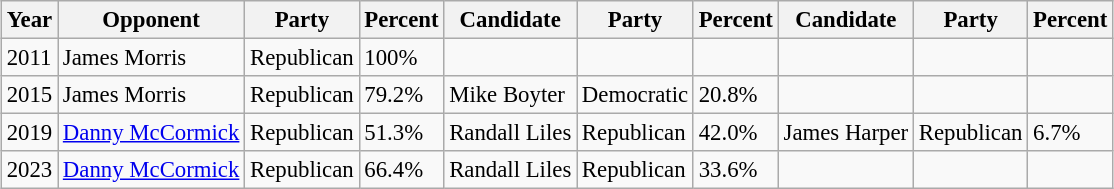<table class="wikitable" style="margin:0.5em auto; font-size:95%;">
<tr>
<th>Year</th>
<th>Opponent</th>
<th>Party</th>
<th>Percent</th>
<th>Candidate</th>
<th>Party</th>
<th>Percent</th>
<th>Candidate</th>
<th>Party</th>
<th>Percent</th>
</tr>
<tr>
<td>2011</td>
<td>James Morris</td>
<td>Republican</td>
<td>100%</td>
<td></td>
<td></td>
<td></td>
<td></td>
<td></td>
<td></td>
</tr>
<tr>
<td>2015</td>
<td>James Morris</td>
<td>Republican</td>
<td>79.2%</td>
<td>Mike Boyter</td>
<td>Democratic</td>
<td>20.8%</td>
<td></td>
<td></td>
<td></td>
</tr>
<tr>
<td>2019</td>
<td><a href='#'>Danny McCormick</a></td>
<td>Republican</td>
<td>51.3%</td>
<td>Randall Liles</td>
<td>Republican</td>
<td>42.0%</td>
<td>James Harper</td>
<td>Republican</td>
<td>6.7%</td>
</tr>
<tr>
<td>2023</td>
<td><a href='#'>Danny McCormick</a></td>
<td>Republican</td>
<td>66.4%</td>
<td>Randall Liles</td>
<td>Republican</td>
<td>33.6%</td>
<td></td>
<td></td>
<td></td>
</tr>
</table>
